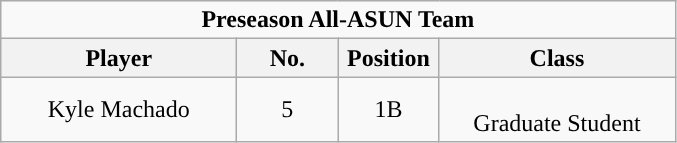<table class="wikitable" style="text-align:center">
<tr>
<td colspan="5"><strong>Preseason All-ASUN Team</strong></td>
</tr>
<tr>
<th style="width:150px; ">Player</th>
<th style="width:60px; ">No.</th>
<th style="width:60px; ">Position</th>
<th style="width:150px; ">Class</th>
</tr>
<tr>
<td>Kyle Machado</td>
<td>5</td>
<td>1B</td>
<td><br>Graduate Student</td>
</tr>
</table>
